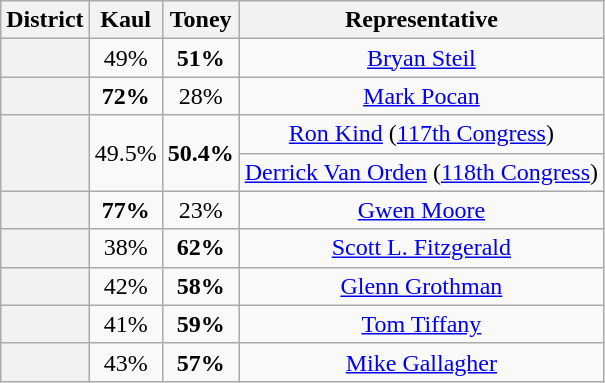<table class=wikitable>
<tr>
<th>District</th>
<th>Kaul</th>
<th>Toney</th>
<th>Representative</th>
</tr>
<tr align=center>
<th></th>
<td>49%</td>
<td><strong>51%</strong></td>
<td><a href='#'>Bryan Steil</a></td>
</tr>
<tr align=center>
<th></th>
<td><strong>72%</strong></td>
<td>28%</td>
<td><a href='#'>Mark Pocan</a></td>
</tr>
<tr align=center>
<th rowspan=2 ></th>
<td rowspan=2>49.5%</td>
<td rowspan=2><strong>50.4%</strong></td>
<td><a href='#'>Ron Kind</a> (<a href='#'>117th Congress</a>)</td>
</tr>
<tr align=center>
<td><a href='#'>Derrick Van Orden</a> (<a href='#'>118th Congress</a>)</td>
</tr>
<tr align=center>
<th></th>
<td><strong>77%</strong></td>
<td>23%</td>
<td><a href='#'>Gwen Moore</a></td>
</tr>
<tr align=center>
<th></th>
<td>38%</td>
<td><strong>62%</strong></td>
<td><a href='#'>Scott L. Fitzgerald</a></td>
</tr>
<tr align=center>
<th></th>
<td>42%</td>
<td><strong>58%</strong></td>
<td><a href='#'>Glenn Grothman</a></td>
</tr>
<tr align=center>
<th></th>
<td>41%</td>
<td><strong>59%</strong></td>
<td><a href='#'>Tom Tiffany</a></td>
</tr>
<tr align=center>
<th></th>
<td>43%</td>
<td><strong>57%</strong></td>
<td><a href='#'>Mike Gallagher</a></td>
</tr>
</table>
